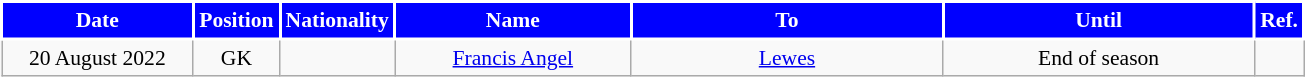<table class="wikitable" style="text-align:center; font-size:90%; ">
<tr>
<th style="background:#0000FF;color:white;border:2px solid #ffffff; width:120px;">Date</th>
<th style="background:#0000FF;color:white;border:2px solid #ffffff; width:50px;">Position</th>
<th style="background:#0000FF;color:white;border:2px solid #ffffff; width:50px;">Nationality</th>
<th style="background:#0000FF;color:white;border:2px solid #ffffff; width:150px;">Name</th>
<th style="background:#0000FF;color:white;border:2px solid #ffffff; width:200px;">To</th>
<th style="background:#0000FF;color:white;border:2px solid #ffffff; width:200px;">Until</th>
<th style="background:#0000FF;color:white;border:2px solid #ffffff; width:25px;">Ref.</th>
</tr>
<tr>
<td>20 August 2022</td>
<td>GK</td>
<td></td>
<td><a href='#'>Francis Angel</a></td>
<td> <a href='#'>Lewes</a></td>
<td>End of season</td>
<td></td>
</tr>
</table>
